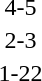<table style="text-align:center">
<tr>
<th width=200></th>
<th width=100></th>
<th width=200></th>
</tr>
<tr>
<td align=right></td>
<td>4-5</td>
<td align=left></td>
</tr>
<tr>
<td align=right></td>
<td>2-3</td>
<td align=left></td>
</tr>
<tr>
<td align=right></td>
<td>1-22</td>
<td align=left></td>
</tr>
</table>
